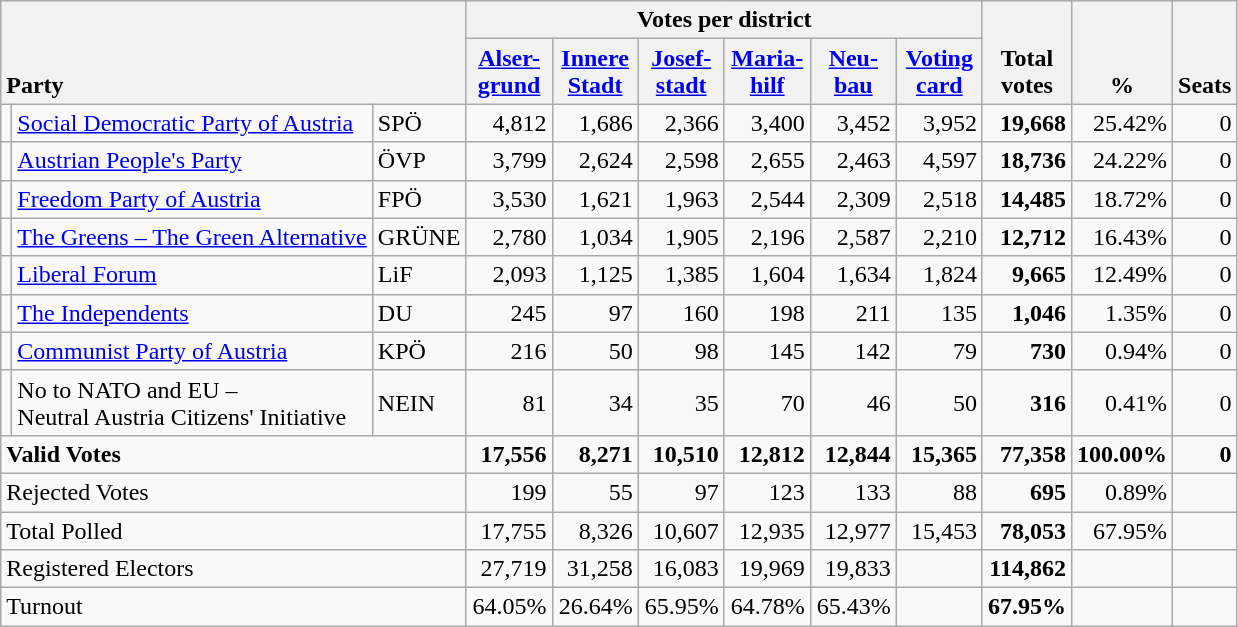<table class="wikitable" border="1" style="text-align:right;">
<tr>
<th style="text-align:left;" valign=bottom rowspan=2 colspan=3>Party</th>
<th colspan=6>Votes per district</th>
<th align=center valign=bottom rowspan=2 width="50">Total<br>votes</th>
<th align=center valign=bottom rowspan=2 width="50">%</th>
<th align=center valign=bottom rowspan=2>Seats</th>
</tr>
<tr>
<th align=center valign=bottom width="50"><a href='#'>Alser-<br>grund</a></th>
<th align=center valign=bottom width="50"><a href='#'>Innere<br>Stadt</a></th>
<th align=center valign=bottom width="50"><a href='#'>Josef-<br>stadt</a></th>
<th align=center valign=bottom width="50"><a href='#'>Maria-<br>hilf</a></th>
<th align=center valign=bottom width="50"><a href='#'>Neu-<br>bau</a></th>
<th align=center valign=bottom width="50"><a href='#'>Voting<br>card</a></th>
</tr>
<tr>
<td></td>
<td align=left><a href='#'>Social Democratic Party of Austria</a></td>
<td align=left>SPÖ</td>
<td>4,812</td>
<td>1,686</td>
<td>2,366</td>
<td>3,400</td>
<td>3,452</td>
<td>3,952</td>
<td><strong>19,668</strong></td>
<td>25.42%</td>
<td>0</td>
</tr>
<tr>
<td></td>
<td align=left><a href='#'>Austrian People's Party</a></td>
<td align=left>ÖVP</td>
<td>3,799</td>
<td>2,624</td>
<td>2,598</td>
<td>2,655</td>
<td>2,463</td>
<td>4,597</td>
<td><strong>18,736</strong></td>
<td>24.22%</td>
<td>0</td>
</tr>
<tr>
<td></td>
<td align=left><a href='#'>Freedom Party of Austria</a></td>
<td align=left>FPÖ</td>
<td>3,530</td>
<td>1,621</td>
<td>1,963</td>
<td>2,544</td>
<td>2,309</td>
<td>2,518</td>
<td><strong>14,485</strong></td>
<td>18.72%</td>
<td>0</td>
</tr>
<tr>
<td></td>
<td align=left style="white-space: nowrap;"><a href='#'>The Greens – The Green Alternative</a></td>
<td align=left>GRÜNE</td>
<td>2,780</td>
<td>1,034</td>
<td>1,905</td>
<td>2,196</td>
<td>2,587</td>
<td>2,210</td>
<td><strong>12,712</strong></td>
<td>16.43%</td>
<td>0</td>
</tr>
<tr>
<td></td>
<td align=left><a href='#'>Liberal Forum</a></td>
<td align=left>LiF</td>
<td>2,093</td>
<td>1,125</td>
<td>1,385</td>
<td>1,604</td>
<td>1,634</td>
<td>1,824</td>
<td><strong>9,665</strong></td>
<td>12.49%</td>
<td>0</td>
</tr>
<tr>
<td></td>
<td align=left><a href='#'>The Independents</a></td>
<td align=left>DU</td>
<td>245</td>
<td>97</td>
<td>160</td>
<td>198</td>
<td>211</td>
<td>135</td>
<td><strong>1,046</strong></td>
<td>1.35%</td>
<td>0</td>
</tr>
<tr>
<td></td>
<td align=left><a href='#'>Communist Party of Austria</a></td>
<td align=left>KPÖ</td>
<td>216</td>
<td>50</td>
<td>98</td>
<td>145</td>
<td>142</td>
<td>79</td>
<td><strong>730</strong></td>
<td>0.94%</td>
<td>0</td>
</tr>
<tr>
<td></td>
<td align=left>No to NATO and EU –<br>Neutral Austria Citizens' Initiative</td>
<td align=left>NEIN</td>
<td>81</td>
<td>34</td>
<td>35</td>
<td>70</td>
<td>46</td>
<td>50</td>
<td><strong>316</strong></td>
<td>0.41%</td>
<td>0</td>
</tr>
<tr style="font-weight:bold">
<td align=left colspan=3>Valid Votes</td>
<td>17,556</td>
<td>8,271</td>
<td>10,510</td>
<td>12,812</td>
<td>12,844</td>
<td>15,365</td>
<td>77,358</td>
<td>100.00%</td>
<td>0</td>
</tr>
<tr>
<td align=left colspan=3>Rejected Votes</td>
<td>199</td>
<td>55</td>
<td>97</td>
<td>123</td>
<td>133</td>
<td>88</td>
<td><strong>695</strong></td>
<td>0.89%</td>
<td></td>
</tr>
<tr>
<td align=left colspan=3>Total Polled</td>
<td>17,755</td>
<td>8,326</td>
<td>10,607</td>
<td>12,935</td>
<td>12,977</td>
<td>15,453</td>
<td><strong>78,053</strong></td>
<td>67.95%</td>
<td></td>
</tr>
<tr>
<td align=left colspan=3>Registered Electors</td>
<td>27,719</td>
<td>31,258</td>
<td>16,083</td>
<td>19,969</td>
<td>19,833</td>
<td></td>
<td><strong>114,862</strong></td>
<td></td>
<td></td>
</tr>
<tr>
<td align=left colspan=3>Turnout</td>
<td>64.05%</td>
<td>26.64%</td>
<td>65.95%</td>
<td>64.78%</td>
<td>65.43%</td>
<td></td>
<td><strong>67.95%</strong></td>
<td></td>
<td></td>
</tr>
</table>
